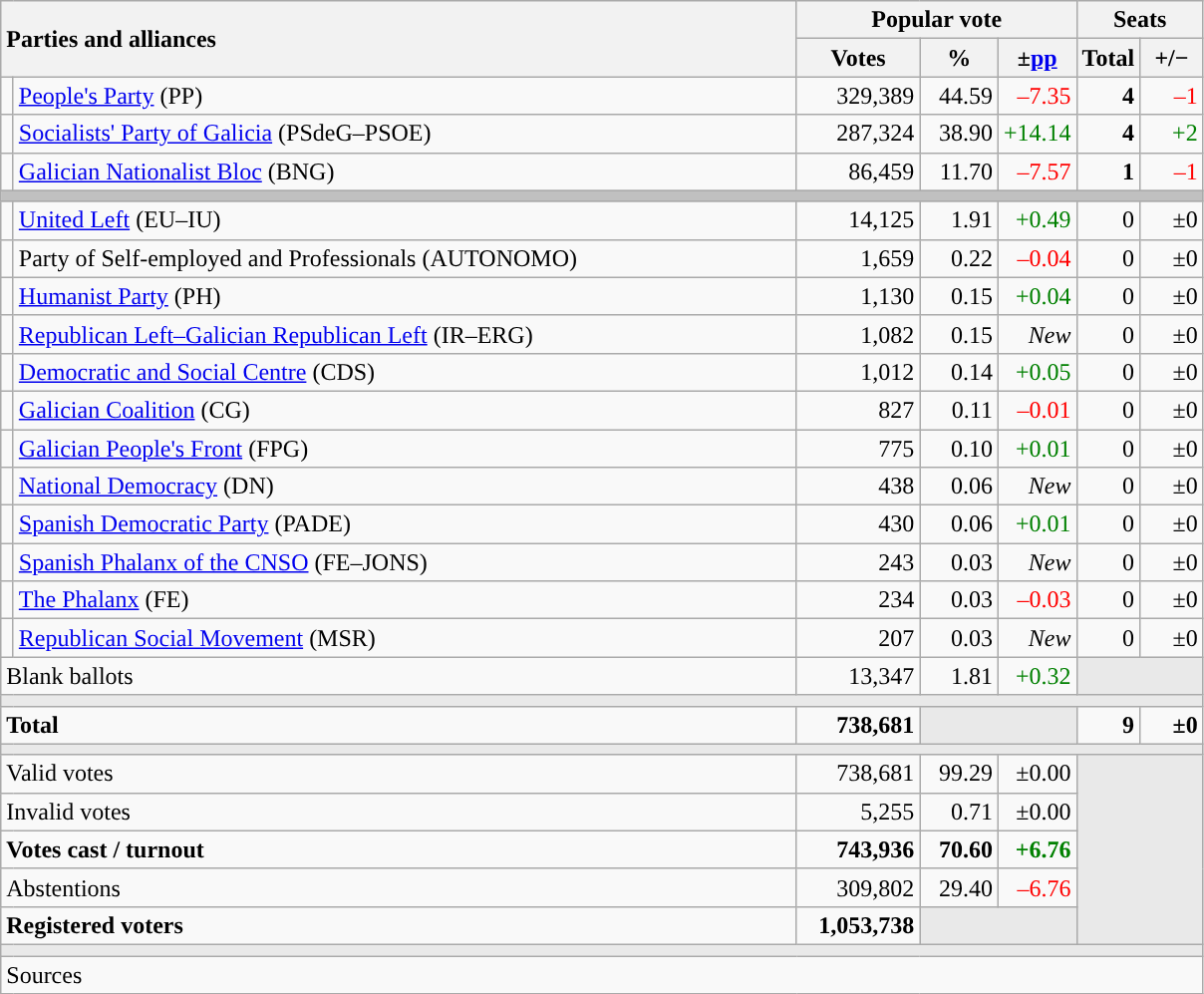<table class="wikitable" style="text-align:right;">
<tr>
<th style="text-align:left;" rowspan="2" colspan="2" width="525">Parties and alliances</th>
<th colspan="3">Popular vote</th>
<th colspan="2">Seats</th>
</tr>
<tr>
<th width="75">Votes</th>
<th width="45">%</th>
<th width="45">±<a href='#'>pp</a></th>
<th width="35">Total</th>
<th width="35">+/−</th>
</tr>
<tr>
<td width="1" style="color:inherit;background:"></td>
<td align="left"><a href='#'>People's Party</a> (PP)</td>
<td>329,389</td>
<td>44.59</td>
<td style="color:red;">–7.35</td>
<td><strong>4</strong></td>
<td style="color:red;">–1</td>
</tr>
<tr>
<td style="color:inherit;background:"></td>
<td align="left"><a href='#'>Socialists' Party of Galicia</a> (PSdeG–PSOE)</td>
<td>287,324</td>
<td>38.90</td>
<td style="color:green;">+14.14</td>
<td><strong>4</strong></td>
<td style="color:green;">+2</td>
</tr>
<tr>
<td style="color:inherit;background:"></td>
<td align="left"><a href='#'>Galician Nationalist Bloc</a> (BNG)</td>
<td>86,459</td>
<td>11.70</td>
<td style="color:red;">–7.57</td>
<td><strong>1</strong></td>
<td style="color:red;">–1</td>
</tr>
<tr>
<td colspan="7" bgcolor="#C0C0C0"></td>
</tr>
<tr>
<td style="color:inherit;background:"></td>
<td align="left"><a href='#'>United Left</a> (EU–IU)</td>
<td>14,125</td>
<td>1.91</td>
<td style="color:green;">+0.49</td>
<td>0</td>
<td>±0</td>
</tr>
<tr>
<td style="color:inherit;background:"></td>
<td align="left">Party of Self-employed and Professionals (AUTONOMO)</td>
<td>1,659</td>
<td>0.22</td>
<td style="color:red;">–0.04</td>
<td>0</td>
<td>±0</td>
</tr>
<tr>
<td style="color:inherit;background:"></td>
<td align="left"><a href='#'>Humanist Party</a> (PH)</td>
<td>1,130</td>
<td>0.15</td>
<td style="color:green;">+0.04</td>
<td>0</td>
<td>±0</td>
</tr>
<tr>
<td style="color:inherit;background:"></td>
<td align="left"><a href='#'>Republican Left–Galician Republican Left</a> (IR–ERG)</td>
<td>1,082</td>
<td>0.15</td>
<td><em>New</em></td>
<td>0</td>
<td>±0</td>
</tr>
<tr>
<td style="color:inherit;background:"></td>
<td align="left"><a href='#'>Democratic and Social Centre</a> (CDS)</td>
<td>1,012</td>
<td>0.14</td>
<td style="color:green;">+0.05</td>
<td>0</td>
<td>±0</td>
</tr>
<tr>
<td style="color:inherit;background:"></td>
<td align="left"><a href='#'>Galician Coalition</a> (CG)</td>
<td>827</td>
<td>0.11</td>
<td style="color:red;">–0.01</td>
<td>0</td>
<td>±0</td>
</tr>
<tr>
<td style="color:inherit;background:"></td>
<td align="left"><a href='#'>Galician People's Front</a> (FPG)</td>
<td>775</td>
<td>0.10</td>
<td style="color:green;">+0.01</td>
<td>0</td>
<td>±0</td>
</tr>
<tr>
<td style="color:inherit;background:"></td>
<td align="left"><a href='#'>National Democracy</a> (DN)</td>
<td>438</td>
<td>0.06</td>
<td><em>New</em></td>
<td>0</td>
<td>±0</td>
</tr>
<tr>
<td style="color:inherit;background:"></td>
<td align="left"><a href='#'>Spanish Democratic Party</a> (PADE)</td>
<td>430</td>
<td>0.06</td>
<td style="color:green;">+0.01</td>
<td>0</td>
<td>±0</td>
</tr>
<tr>
<td style="color:inherit;background:"></td>
<td align="left"><a href='#'>Spanish Phalanx of the CNSO</a> (FE–JONS)</td>
<td>243</td>
<td>0.03</td>
<td><em>New</em></td>
<td>0</td>
<td>±0</td>
</tr>
<tr>
<td style="color:inherit;background:"></td>
<td align="left"><a href='#'>The Phalanx</a> (FE)</td>
<td>234</td>
<td>0.03</td>
<td style="color:red;">–0.03</td>
<td>0</td>
<td>±0</td>
</tr>
<tr>
<td style="color:inherit;background:"></td>
<td align="left"><a href='#'>Republican Social Movement</a> (MSR)</td>
<td>207</td>
<td>0.03</td>
<td><em>New</em></td>
<td>0</td>
<td>±0</td>
</tr>
<tr>
<td align="left" colspan="2">Blank ballots</td>
<td>13,347</td>
<td>1.81</td>
<td style="color:green;">+0.32</td>
<td bgcolor="#E9E9E9" colspan="2"></td>
</tr>
<tr>
<td colspan="7" bgcolor="#E9E9E9"></td>
</tr>
<tr style="font-weight:bold;">
<td align="left" colspan="2">Total</td>
<td>738,681</td>
<td bgcolor="#E9E9E9" colspan="2"></td>
<td>9</td>
<td>±0</td>
</tr>
<tr>
<td colspan="7" bgcolor="#E9E9E9"></td>
</tr>
<tr>
<td align="left" colspan="2">Valid votes</td>
<td>738,681</td>
<td>99.29</td>
<td>±0.00</td>
<td bgcolor="#E9E9E9" colspan="2" rowspan="5"></td>
</tr>
<tr>
<td align="left" colspan="2">Invalid votes</td>
<td>5,255</td>
<td>0.71</td>
<td>±0.00</td>
</tr>
<tr style="font-weight:bold;">
<td align="left" colspan="2">Votes cast / turnout</td>
<td>743,936</td>
<td>70.60</td>
<td style="color:green;">+6.76</td>
</tr>
<tr>
<td align="left" colspan="2">Abstentions</td>
<td>309,802</td>
<td>29.40</td>
<td style="color:red;">–6.76</td>
</tr>
<tr style="font-weight:bold;">
<td align="left" colspan="2">Registered voters</td>
<td>1,053,738</td>
<td bgcolor="#E9E9E9" colspan="2"></td>
</tr>
<tr>
<td colspan="7" bgcolor="#E9E9E9"></td>
</tr>
<tr>
<td align="left" colspan="7">Sources</td>
</tr>
</table>
